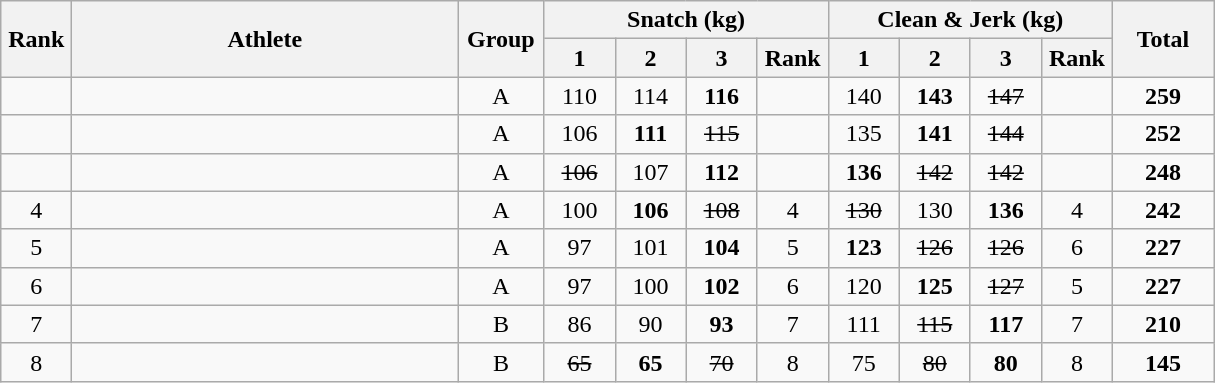<table class = "wikitable" style="text-align:center;">
<tr>
<th rowspan=2 width=40>Rank</th>
<th rowspan=2 width=250>Athlete</th>
<th rowspan=2 width=50>Group</th>
<th colspan=4>Snatch (kg)</th>
<th colspan=4>Clean & Jerk (kg)</th>
<th rowspan=2 width=60>Total</th>
</tr>
<tr>
<th width=40>1</th>
<th width=40>2</th>
<th width=40>3</th>
<th width=40>Rank</th>
<th width=40>1</th>
<th width=40>2</th>
<th width=40>3</th>
<th width=40>Rank</th>
</tr>
<tr>
<td></td>
<td align=left></td>
<td>A</td>
<td>110</td>
<td>114</td>
<td><strong>116</strong></td>
<td></td>
<td>140</td>
<td><strong>143</strong></td>
<td><s>147</s></td>
<td></td>
<td><strong>259</strong></td>
</tr>
<tr>
<td></td>
<td align=left></td>
<td>A</td>
<td>106</td>
<td><strong>111</strong></td>
<td><s>115</s></td>
<td></td>
<td>135</td>
<td><strong>141</strong></td>
<td><s>144</s></td>
<td></td>
<td><strong>252</strong></td>
</tr>
<tr>
<td></td>
<td align=left></td>
<td>A</td>
<td><s>106</s></td>
<td>107</td>
<td><strong>112</strong></td>
<td></td>
<td><strong>136</strong></td>
<td><s>142</s></td>
<td><s>142</s></td>
<td></td>
<td><strong>248</strong></td>
</tr>
<tr>
<td>4</td>
<td align=left></td>
<td>A</td>
<td>100</td>
<td><strong>106</strong></td>
<td><s>108</s></td>
<td>4</td>
<td><s>130</s></td>
<td>130</td>
<td><strong>136</strong></td>
<td>4</td>
<td><strong>242</strong></td>
</tr>
<tr>
<td>5</td>
<td align=left></td>
<td>A</td>
<td>97</td>
<td>101</td>
<td><strong>104</strong></td>
<td>5</td>
<td><strong>123</strong></td>
<td><s>126</s></td>
<td><s>126</s></td>
<td>6</td>
<td><strong>227</strong></td>
</tr>
<tr>
<td>6</td>
<td align=left></td>
<td>A</td>
<td>97</td>
<td>100</td>
<td><strong>102</strong></td>
<td>6</td>
<td>120</td>
<td><strong>125</strong></td>
<td><s>127</s></td>
<td>5</td>
<td><strong>227</strong></td>
</tr>
<tr>
<td>7</td>
<td align=left></td>
<td>B</td>
<td>86</td>
<td>90</td>
<td><strong>93</strong></td>
<td>7</td>
<td>111</td>
<td><s>115</s></td>
<td><strong>117</strong></td>
<td>7</td>
<td><strong>210</strong></td>
</tr>
<tr>
<td>8</td>
<td align=left></td>
<td>B</td>
<td><s>65</s></td>
<td><strong>65</strong></td>
<td><s>70</s></td>
<td>8</td>
<td>75</td>
<td><s>80</s></td>
<td><strong>80</strong></td>
<td>8</td>
<td><strong>145</strong></td>
</tr>
</table>
